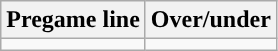<table class="wikitable">
<tr align="center">
<th>Pregame line</th>
<th>Over/under</th>
</tr>
<tr align="center">
<td></td>
<td></td>
</tr>
</table>
